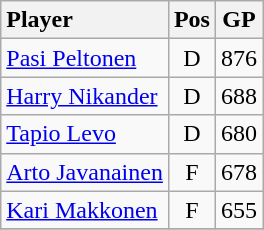<table class="wikitable" style="text-align:center;">
<tr>
<th style="text-align:left;">Player</th>
<th>Pos</th>
<th>GP</th>
</tr>
<tr>
<td style="text-align:left;"><a href='#'>Pasi Peltonen</a></td>
<td>D</td>
<td>876</td>
</tr>
<tr>
<td style="text-align:left;"><a href='#'>Harry Nikander</a></td>
<td>D</td>
<td>688</td>
</tr>
<tr>
<td style="text-align:left;"><a href='#'>Tapio Levo</a></td>
<td>D</td>
<td>680</td>
</tr>
<tr>
<td style="text-align:left;"><a href='#'>Arto Javanainen</a></td>
<td>F</td>
<td>678</td>
</tr>
<tr>
<td style="text-align:left;"><a href='#'>Kari Makkonen</a></td>
<td>F</td>
<td>655</td>
</tr>
<tr>
</tr>
</table>
